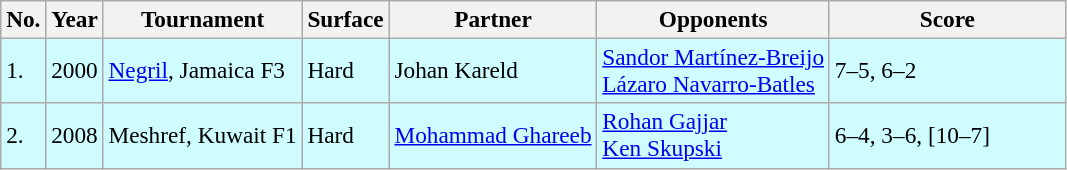<table class="unsortable wikitable" style=font-size:97%>
<tr>
<th>No.</th>
<th>Year</th>
<th>Tournament</th>
<th>Surface</th>
<th>Partner</th>
<th>Opponents</th>
<th width=150>Score</th>
</tr>
<tr style="background:#cffcff;">
<td>1.</td>
<td>2000</td>
<td><a href='#'>Negril</a>, Jamaica F3</td>
<td>Hard</td>
<td> Johan Kareld</td>
<td> <a href='#'>Sandor Martínez-Breijo</a> <br> <a href='#'>Lázaro Navarro-Batles</a></td>
<td>7–5, 6–2</td>
</tr>
<tr style="background:#cffcff;">
<td>2.</td>
<td>2008</td>
<td>Meshref, Kuwait F1</td>
<td>Hard</td>
<td> <a href='#'>Mohammad Ghareeb</a></td>
<td> <a href='#'>Rohan Gajjar</a> <br> <a href='#'>Ken Skupski</a></td>
<td>6–4, 3–6, [10–7]</td>
</tr>
</table>
